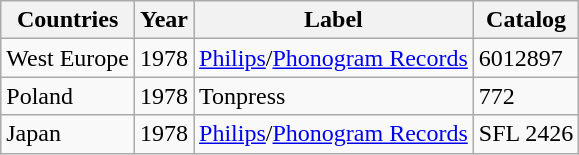<table class="wikitable">
<tr>
<th>Countries</th>
<th>Year</th>
<th>Label</th>
<th>Catalog</th>
</tr>
<tr>
<td>West Europe</td>
<td>1978</td>
<td><a href='#'>Philips</a>/<a href='#'>Phonogram Records</a></td>
<td>6012897</td>
</tr>
<tr>
<td>Poland</td>
<td>1978</td>
<td>Tonpress</td>
<td>772</td>
</tr>
<tr>
<td>Japan</td>
<td>1978</td>
<td><a href='#'>Philips</a>/<a href='#'>Phonogram Records</a></td>
<td>SFL 2426</td>
</tr>
</table>
